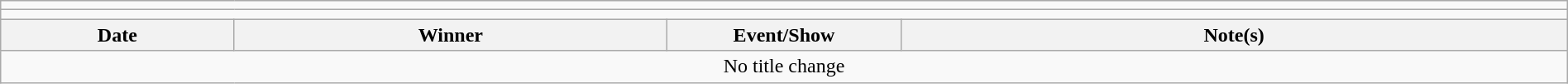<table class="wikitable" style="text-align:center; width:100%;">
<tr>
<td colspan=5></td>
</tr>
<tr>
<td colspan=5><strong></strong></td>
</tr>
<tr>
<th width=14%>Date</th>
<th width=26%>Winner</th>
<th width=14%>Event/Show</th>
<th width=40%>Note(s)</th>
</tr>
<tr>
<td colspan=4>No title change</td>
</tr>
</table>
